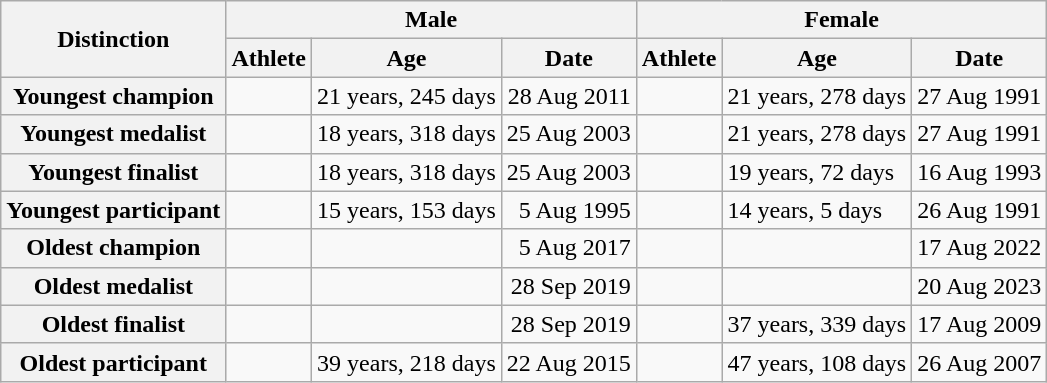<table class="wikitable" style="text-align:center">
<tr>
<th rowspan="2">Distinction</th>
<th colspan="3">Male</th>
<th colspan="3">Female</th>
</tr>
<tr>
<th>Athlete</th>
<th>Age</th>
<th>Date</th>
<th>Athlete</th>
<th>Age</th>
<th>Date</th>
</tr>
<tr>
<th>Youngest champion</th>
<td align="left"></td>
<td align="left">21 years, 245 days</td>
<td align="right">28 Aug 2011</td>
<td align="left"></td>
<td align="left">21 years, 278 days</td>
<td align="right">27 Aug 1991</td>
</tr>
<tr>
<th>Youngest medalist</th>
<td align="left"></td>
<td align="left">18 years, 318 days</td>
<td align="right">25 Aug 2003</td>
<td align="left"></td>
<td align="left">21 years, 278 days</td>
<td align="right">27 Aug 1991</td>
</tr>
<tr>
<th>Youngest finalist</th>
<td align="left"></td>
<td align="left">18 years, 318 days</td>
<td align="right">25 Aug 2003</td>
<td align="left"></td>
<td align="left">19 years, 72 days</td>
<td align="right">16 Aug 1993</td>
</tr>
<tr>
<th>Youngest participant</th>
<td align="left"></td>
<td align="left">15 years, 153 days</td>
<td align="right">5 Aug 1995</td>
<td align="left"></td>
<td align="left">14 years, 5 days</td>
<td align="right">26 Aug 1991</td>
</tr>
<tr>
<th>Oldest champion</th>
<td align="left"></td>
<td align="left"></td>
<td align="right">5 Aug 2017</td>
<td align="left"></td>
<td align="left"></td>
<td align="right">17 Aug 2022</td>
</tr>
<tr>
<th>Oldest medalist</th>
<td align="left"></td>
<td align="left"></td>
<td align="right">28 Sep 2019</td>
<td align="left"></td>
<td align="left"></td>
<td align="right">20 Aug 2023</td>
</tr>
<tr>
<th>Oldest finalist</th>
<td align="left"></td>
<td align="left"></td>
<td align="right">28 Sep 2019</td>
<td align="left"></td>
<td align="left">37 years, 339 days</td>
<td align="right">17 Aug 2009</td>
</tr>
<tr>
<th>Oldest participant</th>
<td align="left"></td>
<td align="left">39 years, 218 days</td>
<td align="right">22 Aug 2015</td>
<td align="left"></td>
<td align="left">47 years, 108 days</td>
<td align="right">26 Aug 2007</td>
</tr>
</table>
